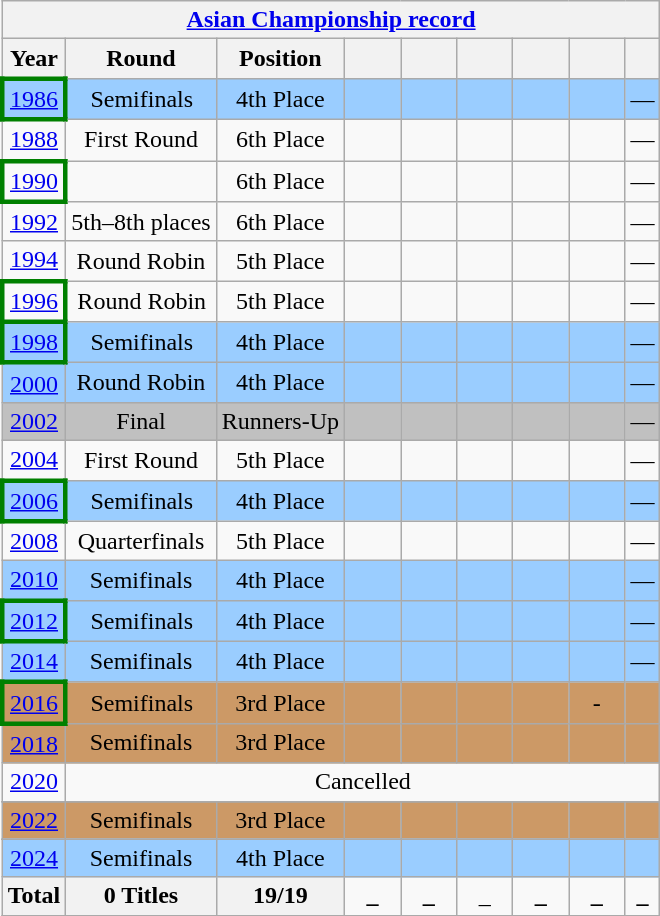<table class="wikitable" style="text-align: center;">
<tr>
<th colspan=9><strong><a href='#'>Asian Championship record</a></strong></th>
</tr>
<tr>
<th><strong>Year</strong></th>
<th><strong>Round</strong></th>
<th><strong>Position</strong></th>
<th width=30><strong></strong></th>
<th width=30><strong></strong></th>
<th width=30><strong></strong></th>
<th width=30><strong></strong></th>
<th width=30><strong></strong></th>
<th><strong></strong></th>
</tr>
<tr bgcolor=9acdff>
<td style="border:3px solid green"> <a href='#'>1986</a></td>
<td>Semifinals</td>
<td>4th Place</td>
<td></td>
<td></td>
<td></td>
<td></td>
<td></td>
<td>—</td>
</tr>
<tr bgcolor=>
<td> <a href='#'>1988</a></td>
<td>First Round</td>
<td>6th Place</td>
<td></td>
<td></td>
<td></td>
<td></td>
<td></td>
<td>—</td>
</tr>
<tr bgcolor=>
<td style="border:3px solid green"> <a href='#'>1990</a></td>
<td></td>
<td>6th Place</td>
<td></td>
<td></td>
<td></td>
<td></td>
<td></td>
<td>—</td>
</tr>
<tr bgcolor=>
<td> <a href='#'>1992</a></td>
<td>5th–8th places</td>
<td>6th Place</td>
<td></td>
<td></td>
<td></td>
<td></td>
<td></td>
<td>—</td>
</tr>
<tr bgcolor=>
<td> <a href='#'>1994</a></td>
<td>Round Robin</td>
<td>5th Place</td>
<td></td>
<td></td>
<td></td>
<td></td>
<td></td>
<td>—</td>
</tr>
<tr bgcolor=>
<td style="border:3px solid green"> <a href='#'>1996</a></td>
<td>Round Robin</td>
<td>5th Place</td>
<td></td>
<td></td>
<td></td>
<td></td>
<td></td>
<td>—</td>
</tr>
<tr bgcolor=9acdff>
<td style="border:3px solid green"> <a href='#'>1998</a></td>
<td>Semifinals</td>
<td>4th Place</td>
<td></td>
<td></td>
<td></td>
<td></td>
<td></td>
<td>—</td>
</tr>
<tr bgcolor=9acdff>
<td> <a href='#'>2000</a></td>
<td>Round Robin</td>
<td>4th Place</td>
<td></td>
<td></td>
<td></td>
<td></td>
<td></td>
<td>—</td>
</tr>
<tr bgcolor=silver>
<td> <a href='#'>2002</a></td>
<td>Final</td>
<td>Runners-Up</td>
<td></td>
<td></td>
<td></td>
<td></td>
<td></td>
<td>—</td>
</tr>
<tr bgcolor=>
<td> <a href='#'>2004</a></td>
<td>First Round</td>
<td>5th Place</td>
<td></td>
<td></td>
<td></td>
<td></td>
<td></td>
<td>—</td>
</tr>
<tr bgcolor=9acdff>
<td style="border:3px solid green"> <a href='#'>2006</a></td>
<td>Semifinals</td>
<td>4th Place</td>
<td></td>
<td></td>
<td></td>
<td></td>
<td></td>
<td>—</td>
</tr>
<tr bgcolor=>
<td> <a href='#'>2008</a></td>
<td>Quarterfinals</td>
<td>5th Place</td>
<td></td>
<td></td>
<td></td>
<td></td>
<td></td>
<td>—</td>
</tr>
<tr bgcolor=9acdff>
<td> <a href='#'>2010</a></td>
<td>Semifinals</td>
<td>4th Place</td>
<td></td>
<td></td>
<td></td>
<td></td>
<td></td>
<td>—</td>
</tr>
<tr bgcolor=9acdff>
<td style="border:3px solid green"> <a href='#'>2012</a></td>
<td>Semifinals</td>
<td>4th Place</td>
<td></td>
<td></td>
<td></td>
<td></td>
<td></td>
<td>—</td>
</tr>
<tr bgcolor=9acdff>
<td> <a href='#'>2014</a></td>
<td>Semifinals</td>
<td>4th Place</td>
<td></td>
<td></td>
<td></td>
<td></td>
<td></td>
<td>—</td>
</tr>
<tr bgcolor=cc9966>
<td style="border:3px solid green"> <a href='#'>2016</a></td>
<td>Semifinals</td>
<td>3rd Place</td>
<td></td>
<td></td>
<td></td>
<td></td>
<td>-</td>
<td></td>
</tr>
<tr bgcolor=cc9966>
<td> <a href='#'>2018</a></td>
<td>Semifinals</td>
<td>3rd Place</td>
<td></td>
<td></td>
<td></td>
<td></td>
<td></td>
<td></td>
</tr>
<tr>
<td> <a href='#'>2020</a></td>
<td colspan=8>Cancelled</td>
</tr>
<tr>
</tr>
<tr bgcolor=cc9966>
<td> <a href='#'>2022</a></td>
<td>Semifinals</td>
<td>3rd Place</td>
<td></td>
<td></td>
<td></td>
<td></td>
<td></td>
<td></td>
</tr>
<tr>
</tr>
<tr bgcolor=9acdff>
<td> <a href='#'>2024</a></td>
<td>Semifinals</td>
<td>4th Place</td>
<td></td>
<td></td>
<td></td>
<td></td>
<td></td>
<td></td>
</tr>
<tr>
<th><strong>Total</strong></th>
<th><strong>0 Titles</strong></th>
<th><strong>19/19</strong></th>
<td><strong>_</strong></td>
<td><strong>_</strong></td>
<td>_</td>
<td><strong>_</strong></td>
<td><strong>_</strong></td>
<td><strong>_</strong></td>
</tr>
<tr>
</tr>
</table>
